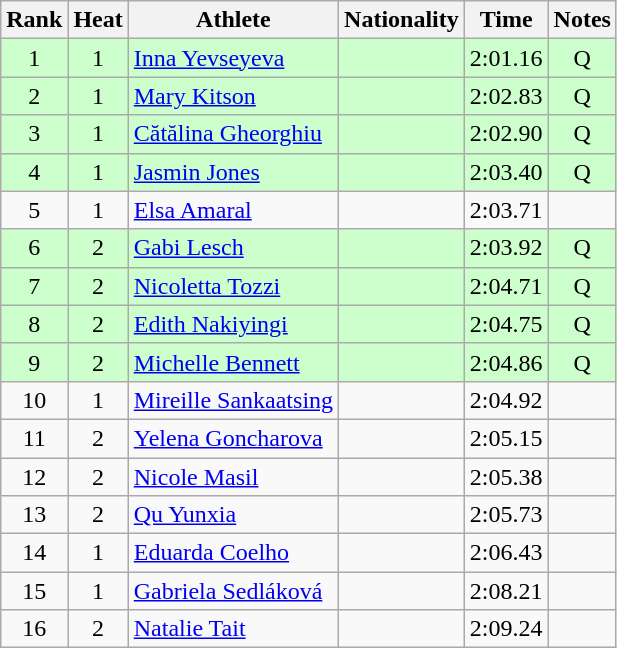<table class="wikitable sortable" style="text-align:center">
<tr>
<th>Rank</th>
<th>Heat</th>
<th>Athlete</th>
<th>Nationality</th>
<th>Time</th>
<th>Notes</th>
</tr>
<tr bgcolor=ccffcc>
<td>1</td>
<td>1</td>
<td align=left><a href='#'>Inna Yevseyeva</a></td>
<td align=left></td>
<td>2:01.16</td>
<td>Q</td>
</tr>
<tr bgcolor=ccffcc>
<td>2</td>
<td>1</td>
<td align=left><a href='#'>Mary Kitson</a></td>
<td align=left></td>
<td>2:02.83</td>
<td>Q</td>
</tr>
<tr bgcolor=ccffcc>
<td>3</td>
<td>1</td>
<td align=left><a href='#'>Cătălina Gheorghiu</a></td>
<td align=left></td>
<td>2:02.90</td>
<td>Q</td>
</tr>
<tr bgcolor=ccffcc>
<td>4</td>
<td>1</td>
<td align=left><a href='#'>Jasmin Jones</a></td>
<td align=left></td>
<td>2:03.40</td>
<td>Q</td>
</tr>
<tr>
<td>5</td>
<td>1</td>
<td align=left><a href='#'>Elsa Amaral</a></td>
<td align=left></td>
<td>2:03.71</td>
<td></td>
</tr>
<tr bgcolor=ccffcc>
<td>6</td>
<td>2</td>
<td align=left><a href='#'>Gabi Lesch</a></td>
<td align=left></td>
<td>2:03.92</td>
<td>Q</td>
</tr>
<tr bgcolor=ccffcc>
<td>7</td>
<td>2</td>
<td align=left><a href='#'>Nicoletta Tozzi</a></td>
<td align=left></td>
<td>2:04.71</td>
<td>Q</td>
</tr>
<tr bgcolor=ccffcc>
<td>8</td>
<td>2</td>
<td align=left><a href='#'>Edith Nakiyingi</a></td>
<td align=left></td>
<td>2:04.75</td>
<td>Q</td>
</tr>
<tr bgcolor=ccffcc>
<td>9</td>
<td>2</td>
<td align=left><a href='#'>Michelle Bennett</a></td>
<td align=left></td>
<td>2:04.86</td>
<td>Q</td>
</tr>
<tr>
<td>10</td>
<td>1</td>
<td align=left><a href='#'>Mireille Sankaatsing</a></td>
<td align=left></td>
<td>2:04.92</td>
<td></td>
</tr>
<tr>
<td>11</td>
<td>2</td>
<td align=left><a href='#'>Yelena Goncharova</a></td>
<td align=left></td>
<td>2:05.15</td>
<td></td>
</tr>
<tr>
<td>12</td>
<td>2</td>
<td align=left><a href='#'>Nicole Masil</a></td>
<td align=left></td>
<td>2:05.38</td>
<td></td>
</tr>
<tr>
<td>13</td>
<td>2</td>
<td align=left><a href='#'>Qu Yunxia</a></td>
<td align=left></td>
<td>2:05.73</td>
<td></td>
</tr>
<tr>
<td>14</td>
<td>1</td>
<td align=left><a href='#'>Eduarda Coelho</a></td>
<td align=left></td>
<td>2:06.43</td>
<td></td>
</tr>
<tr>
<td>15</td>
<td>1</td>
<td align=left><a href='#'>Gabriela Sedláková</a></td>
<td align=left></td>
<td>2:08.21</td>
<td></td>
</tr>
<tr>
<td>16</td>
<td>2</td>
<td align=left><a href='#'>Natalie Tait</a></td>
<td align=left></td>
<td>2:09.24</td>
<td></td>
</tr>
</table>
